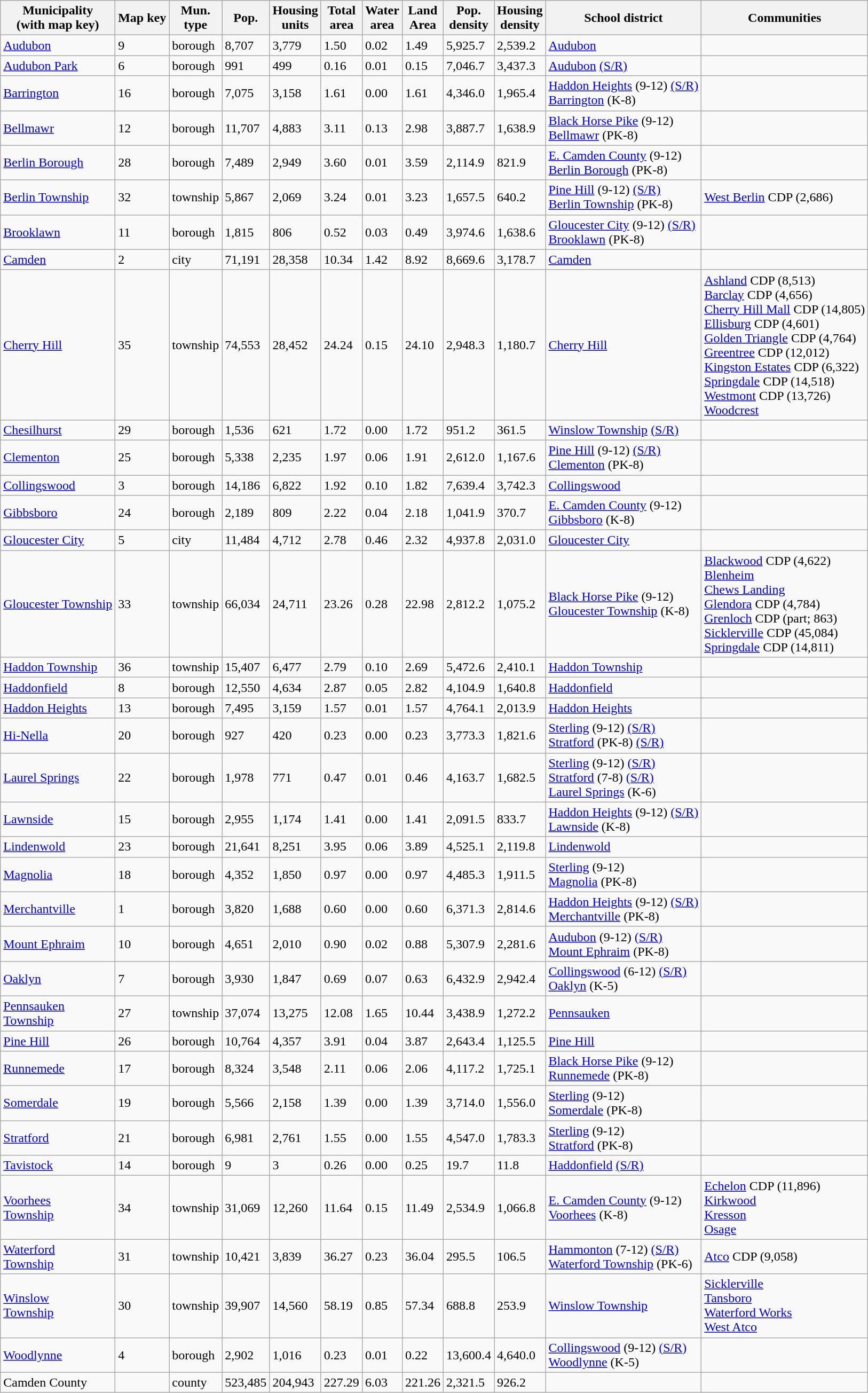<table class="wikitable sortable">
<tr>
<th>Municipality<br>(with map key)</th>
<th>Map key</th>
<th>Mun.<br>type</th>
<th>Pop.</th>
<th>Housing<br>units</th>
<th>Total<br>area</th>
<th>Water<br>area</th>
<th>Land<br>Area</th>
<th>Pop.<br>density</th>
<th>Housing<br>density</th>
<th>School district</th>
<th>Communities</th>
</tr>
<tr>
<td><a href='#'>Audubon</a></td>
<td>9</td>
<td>borough</td>
<td>8,707</td>
<td>3,779</td>
<td>1.50</td>
<td>0.02</td>
<td>1.49</td>
<td>5,925.7</td>
<td>2,539.2</td>
<td><a href='#'>Audubon</a></td>
<td></td>
</tr>
<tr>
<td><a href='#'>Audubon Park</a></td>
<td>6</td>
<td>borough</td>
<td>991</td>
<td>499</td>
<td>0.16</td>
<td>0.01</td>
<td>0.15</td>
<td>7,046.7</td>
<td>3,437.3</td>
<td><a href='#'>Audubon</a> <a href='#'>(S/R)</a></td>
<td></td>
</tr>
<tr>
<td><a href='#'>Barrington</a></td>
<td>16</td>
<td>borough</td>
<td>7,075</td>
<td>3,158</td>
<td>1.61</td>
<td>0.00</td>
<td>1.61</td>
<td>4,346.0</td>
<td>1,965.4</td>
<td><a href='#'>Haddon Heights</a> (9-12) <a href='#'>(S/R)</a><br><a href='#'>Barrington</a> (K-8)</td>
<td></td>
</tr>
<tr>
<td><a href='#'>Bellmawr</a></td>
<td>12</td>
<td>borough</td>
<td>11,707</td>
<td>4,883</td>
<td>3.11</td>
<td>0.13</td>
<td>2.98</td>
<td>3,887.7</td>
<td>1,638.9</td>
<td><a href='#'>Black Horse Pike</a> (9-12)<br><a href='#'>Bellmawr</a> (PK-8)</td>
<td></td>
</tr>
<tr>
<td><a href='#'>Berlin Borough</a></td>
<td>28</td>
<td>borough</td>
<td>7,489</td>
<td>2,949</td>
<td>3.60</td>
<td>0.01</td>
<td>3.59</td>
<td>2,114.9</td>
<td>821.9</td>
<td><a href='#'>E. Camden County</a> (9-12)<br><a href='#'>Berlin Borough</a> (PK-8)</td>
<td></td>
</tr>
<tr>
<td><a href='#'>Berlin Township</a></td>
<td>32</td>
<td>township</td>
<td>5,867</td>
<td>2,069</td>
<td>3.24</td>
<td>0.01</td>
<td>3.23</td>
<td>1,657.5</td>
<td>640.2</td>
<td><a href='#'>Pine Hill</a> (9-12) <a href='#'>(S/R)</a><br><a href='#'>Berlin Township</a> (PK-8)</td>
<td><a href='#'>West Berlin</a> CDP (2,686)</td>
</tr>
<tr>
<td><a href='#'>Brooklawn</a></td>
<td>11</td>
<td>borough</td>
<td>1,815</td>
<td>806</td>
<td>0.52</td>
<td>0.03</td>
<td>0.49</td>
<td>3,974.6</td>
<td>1,638.6</td>
<td><a href='#'>Gloucester City</a> (9-12) <a href='#'>(S/R)</a><br><a href='#'>Brooklawn</a> (PK-8)</td>
<td></td>
</tr>
<tr>
<td><a href='#'>Camden</a></td>
<td>2</td>
<td>city</td>
<td>71,191</td>
<td>28,358</td>
<td>10.34</td>
<td>1.42</td>
<td>8.92</td>
<td>8,669.6</td>
<td>3,178.7</td>
<td><a href='#'>Camden</a></td>
<td></td>
</tr>
<tr>
<td><a href='#'>Cherry Hill</a></td>
<td>35</td>
<td>township</td>
<td>74,553</td>
<td>28,452</td>
<td>24.24</td>
<td>0.15</td>
<td>24.10</td>
<td>2,948.3</td>
<td>1,180.7</td>
<td><a href='#'>Cherry Hill</a></td>
<td><a href='#'>Ashland</a> CDP (8,513)<br><a href='#'>Barclay</a> CDP (4,656)<br><a href='#'>Cherry Hill Mall</a> CDP (14,805)<br><a href='#'>Ellisburg</a> CDP (4,601)<br><a href='#'>Golden Triangle</a> CDP (4,764)<br><a href='#'>Greentree</a> CDP (12,012)<br><a href='#'>Kingston Estates</a> CDP (6,322)<br><a href='#'>Springdale</a> CDP (14,518)<br><a href='#'>Westmont</a> CDP (13,726)<br><a href='#'>Woodcrest</a></td>
</tr>
<tr>
<td><a href='#'>Chesilhurst</a></td>
<td>29</td>
<td>borough</td>
<td>1,536</td>
<td>621</td>
<td>1.72</td>
<td>0.00</td>
<td>1.72</td>
<td>951.2</td>
<td>361.5</td>
<td><a href='#'>Winslow Township</a> <a href='#'>(S/R)</a></td>
<td></td>
</tr>
<tr>
<td><a href='#'>Clementon</a></td>
<td>25</td>
<td>borough</td>
<td>5,338</td>
<td>2,235</td>
<td>1.97</td>
<td>0.06</td>
<td>1.91</td>
<td>2,612.0</td>
<td>1,167.6</td>
<td><a href='#'>Pine Hill</a> (9-12) <a href='#'>(S/R)</a><br><a href='#'>Clementon</a> (PK-8)</td>
<td></td>
</tr>
<tr>
<td><a href='#'>Collingswood</a></td>
<td>3</td>
<td>borough</td>
<td>14,186</td>
<td>6,822</td>
<td>1.92</td>
<td>0.10</td>
<td>1.82</td>
<td>7,639.4</td>
<td>3,742.3</td>
<td><a href='#'>Collingswood</a></td>
<td></td>
</tr>
<tr>
<td><a href='#'>Gibbsboro</a></td>
<td>24</td>
<td>borough</td>
<td>2,189</td>
<td>809</td>
<td>2.22</td>
<td>0.04</td>
<td>2.18</td>
<td>1,041.9</td>
<td>370.7</td>
<td><a href='#'>E. Camden County</a> (9-12)<br><a href='#'>Gibbsboro</a> (K-8)</td>
<td></td>
</tr>
<tr>
<td><a href='#'>Gloucester City</a></td>
<td>5</td>
<td>city</td>
<td>11,484</td>
<td>4,712</td>
<td>2.78</td>
<td>0.46</td>
<td>2.32</td>
<td>4,937.8</td>
<td>2,031.0</td>
<td><a href='#'>Gloucester City</a></td>
<td></td>
</tr>
<tr>
<td><a href='#'>Gloucester Township</a></td>
<td>33</td>
<td>township</td>
<td>66,034</td>
<td>24,711</td>
<td>23.26</td>
<td>0.28</td>
<td>22.98</td>
<td>2,812.2</td>
<td>1,075.2</td>
<td><a href='#'>Black Horse Pike</a> (9-12)<br><a href='#'>Gloucester Township</a> (K-8)</td>
<td><a href='#'>Blackwood</a> CDP (4,622)<br><a href='#'>Blenheim</a><br><a href='#'>Chews Landing</a><br><a href='#'>Glendora</a> CDP (4,784)<br><a href='#'>Grenloch</a> CDP (part; 863)<br><a href='#'>Sicklerville</a> CDP (45,084)<br><a href='#'>Springdale</a> CDP (14,811)</td>
</tr>
<tr>
<td><a href='#'>Haddon Township</a></td>
<td>36</td>
<td>township</td>
<td>15,407</td>
<td>6,477</td>
<td>2.79</td>
<td>0.10</td>
<td>2.69</td>
<td>5,472.6</td>
<td>2,410.1</td>
<td><a href='#'>Haddon Township</a></td>
<td></td>
</tr>
<tr>
<td><a href='#'>Haddonfield</a></td>
<td>8</td>
<td>borough</td>
<td>12,550</td>
<td>4,634</td>
<td>2.87</td>
<td>0.05</td>
<td>2.82</td>
<td>4,104.9</td>
<td>1,640.8</td>
<td><a href='#'>Haddonfield</a></td>
<td></td>
</tr>
<tr>
<td><a href='#'>Haddon Heights</a></td>
<td>13</td>
<td>borough</td>
<td>7,495</td>
<td>3,159</td>
<td>1.57</td>
<td>0.01</td>
<td>1.57</td>
<td>4,764.1</td>
<td>2,013.9</td>
<td><a href='#'>Haddon Heights</a></td>
<td></td>
</tr>
<tr>
<td><a href='#'>Hi-Nella</a></td>
<td>20</td>
<td>borough</td>
<td>927</td>
<td>420</td>
<td>0.23</td>
<td>0.00</td>
<td>0.23</td>
<td>3,773.3</td>
<td>1,821.6</td>
<td><a href='#'>Sterling</a> (9-12) <a href='#'>(S/R)</a><br><a href='#'>Stratford</a> (PK-8) <a href='#'>(S/R)</a></td>
<td></td>
</tr>
<tr>
<td><a href='#'>Laurel Springs</a></td>
<td>22</td>
<td>borough</td>
<td>1,978</td>
<td>771</td>
<td>0.47</td>
<td>0.01</td>
<td>0.46</td>
<td>4,163.7</td>
<td>1,682.5</td>
<td><a href='#'>Sterling</a> (9-12) <a href='#'>(S/R)</a><br><a href='#'>Stratford</a> (7-8) <a href='#'>(S/R)</a><br><a href='#'>Laurel Springs</a> (K-6)</td>
<td></td>
</tr>
<tr>
<td><a href='#'>Lawnside</a></td>
<td>15</td>
<td>borough</td>
<td>2,955</td>
<td>1,174</td>
<td>1.41</td>
<td>0.00</td>
<td>1.41</td>
<td>2,091.5</td>
<td>833.7</td>
<td><a href='#'>Haddon Heights</a> (9-12) <a href='#'>(S/R)</a><br><a href='#'>Lawnside</a> (K-8)</td>
<td></td>
</tr>
<tr>
<td><a href='#'>Lindenwold</a></td>
<td>23</td>
<td>borough</td>
<td>21,641</td>
<td>8,251</td>
<td>3.95</td>
<td>0.06</td>
<td>3.89</td>
<td>4,525.1</td>
<td>2,119.8</td>
<td><a href='#'>Lindenwold</a></td>
<td></td>
</tr>
<tr>
<td><a href='#'>Magnolia</a></td>
<td>18</td>
<td>borough</td>
<td>4,352</td>
<td>1,850</td>
<td>0.97</td>
<td>0.00</td>
<td>0.97</td>
<td>4,485.3</td>
<td>1,911.5</td>
<td><a href='#'>Sterling</a> (9-12)<br><a href='#'>Magnolia</a> (PK-8)</td>
<td></td>
</tr>
<tr>
<td><a href='#'>Merchantville</a></td>
<td>1</td>
<td>borough</td>
<td>3,820</td>
<td>1,688</td>
<td>0.60</td>
<td>0.00</td>
<td>0.60</td>
<td>6,371.3</td>
<td>2,814.6</td>
<td><a href='#'>Haddon Heights</a> (9-12) <a href='#'>(S/R)</a><br><a href='#'>Merchantville</a> (PK-8)</td>
<td></td>
</tr>
<tr>
<td><a href='#'>Mount Ephraim</a></td>
<td>10</td>
<td>borough</td>
<td>4,651</td>
<td>2,010</td>
<td>0.90</td>
<td>0.02</td>
<td>0.88</td>
<td>5,307.9</td>
<td>2,281.6</td>
<td><a href='#'>Audubon</a> (9-12) <a href='#'>(S/R)</a><br><a href='#'>Mount Ephraim</a> (PK-8)</td>
<td></td>
</tr>
<tr>
<td><a href='#'>Oaklyn</a></td>
<td>7</td>
<td>borough</td>
<td>3,930</td>
<td>1,847</td>
<td>0.69</td>
<td>0.07</td>
<td>0.63</td>
<td>6,432.9</td>
<td>2,942.4</td>
<td><a href='#'>Collingswood</a> (6-12) <a href='#'>(S/R)</a><br><a href='#'>Oaklyn</a> (K-5)</td>
<td></td>
</tr>
<tr>
<td><a href='#'>Pennsauken<br>Township</a></td>
<td>27</td>
<td>township</td>
<td>37,074</td>
<td>13,275</td>
<td>12.08</td>
<td>1.65</td>
<td>10.44</td>
<td>3,438.9</td>
<td>1,272.2</td>
<td><a href='#'>Pennsauken</a></td>
<td></td>
</tr>
<tr>
<td><a href='#'>Pine Hill</a></td>
<td>26</td>
<td>borough</td>
<td>10,764</td>
<td>4,357</td>
<td>3.91</td>
<td>0.04</td>
<td>3.87</td>
<td>2,643.4</td>
<td>1,125.5</td>
<td><a href='#'>Pine Hill</a></td>
<td></td>
</tr>
<tr>
<td><a href='#'>Runnemede</a></td>
<td>17</td>
<td>borough</td>
<td>8,324</td>
<td>3,548</td>
<td>2.11</td>
<td>0.06</td>
<td>2.06</td>
<td>4,117.2</td>
<td>1,725.1</td>
<td><a href='#'>Black Horse Pike</a> (9-12)<br><a href='#'>Runnemede</a> (PK-8)</td>
<td></td>
</tr>
<tr>
<td><a href='#'>Somerdale</a></td>
<td>19</td>
<td>borough</td>
<td>5,566</td>
<td>2,158</td>
<td>1.39</td>
<td>0.00</td>
<td>1.39</td>
<td>3,714.0</td>
<td>1,556.0</td>
<td><a href='#'>Sterling</a> (9-12)<br><a href='#'>Somerdale</a> (PK-8)</td>
<td></td>
</tr>
<tr>
<td><a href='#'>Stratford</a></td>
<td>21</td>
<td>borough</td>
<td>6,981</td>
<td>2,761</td>
<td>1.55</td>
<td>0.00</td>
<td>1.55</td>
<td>4,547.0</td>
<td>1,783.3</td>
<td><a href='#'>Sterling</a> (9-12)<br><a href='#'>Stratford</a> (PK-8)</td>
<td></td>
</tr>
<tr>
<td><a href='#'>Tavistock</a></td>
<td>14</td>
<td>borough</td>
<td>9</td>
<td>3</td>
<td>0.26</td>
<td>0.00</td>
<td>0.25</td>
<td>19.7</td>
<td>11.8</td>
<td><a href='#'>Haddonfield</a> <a href='#'>(S/R)</a></td>
<td></td>
</tr>
<tr>
<td><a href='#'>Voorhees<br>Township</a></td>
<td>34</td>
<td>township</td>
<td>31,069</td>
<td>12,260</td>
<td>11.64</td>
<td>0.15</td>
<td>11.49</td>
<td>2,534.9</td>
<td>1,066.8</td>
<td><a href='#'>E. Camden County</a> (9-12)<br><a href='#'>Voorhees</a> (K-8)</td>
<td><a href='#'>Echelon</a> CDP (11,896)<br><a href='#'>Kirkwood</a><br><a href='#'>Kresson</a><br><a href='#'>Osage</a></td>
</tr>
<tr>
<td><a href='#'>Waterford<br>Township</a></td>
<td>31</td>
<td>township</td>
<td>10,421</td>
<td>3,839</td>
<td>36.27</td>
<td>0.23</td>
<td>36.04</td>
<td>295.5</td>
<td>106.5</td>
<td><a href='#'>Hammonton</a> (7-12) <a href='#'>(S/R)</a><br><a href='#'>Waterford Township</a> (PK-6)</td>
<td><a href='#'>Atco</a> CDP (9,058)</td>
</tr>
<tr>
<td><a href='#'>Winslow<br>Township</a></td>
<td>30</td>
<td>township</td>
<td>39,907</td>
<td>14,560</td>
<td>58.19</td>
<td>0.85</td>
<td>57.34</td>
<td>688.8</td>
<td>253.9</td>
<td><a href='#'>Winslow Township</a></td>
<td><a href='#'>Sicklerville</a><br><a href='#'>Tansboro</a><br><a href='#'>Waterford Works</a><br><a href='#'>West Atco</a></td>
</tr>
<tr>
<td><a href='#'>Woodlynne</a></td>
<td>4</td>
<td>borough</td>
<td>2,902</td>
<td>1,016</td>
<td>0.23</td>
<td>0.01</td>
<td>0.22</td>
<td>13,600.4</td>
<td>4,640.0</td>
<td><a href='#'>Collingswood</a> (9-12) <a href='#'>(S/R)</a><br><a href='#'>Woodlynne</a> (K-5)</td>
<td></td>
</tr>
<tr>
<td>Camden County</td>
<td></td>
<td>county</td>
<td>523,485</td>
<td>204,943</td>
<td>227.29</td>
<td>6.03</td>
<td>221.26</td>
<td>2,321.5</td>
<td>926.2</td>
<td></td>
<td></td>
</tr>
</table>
